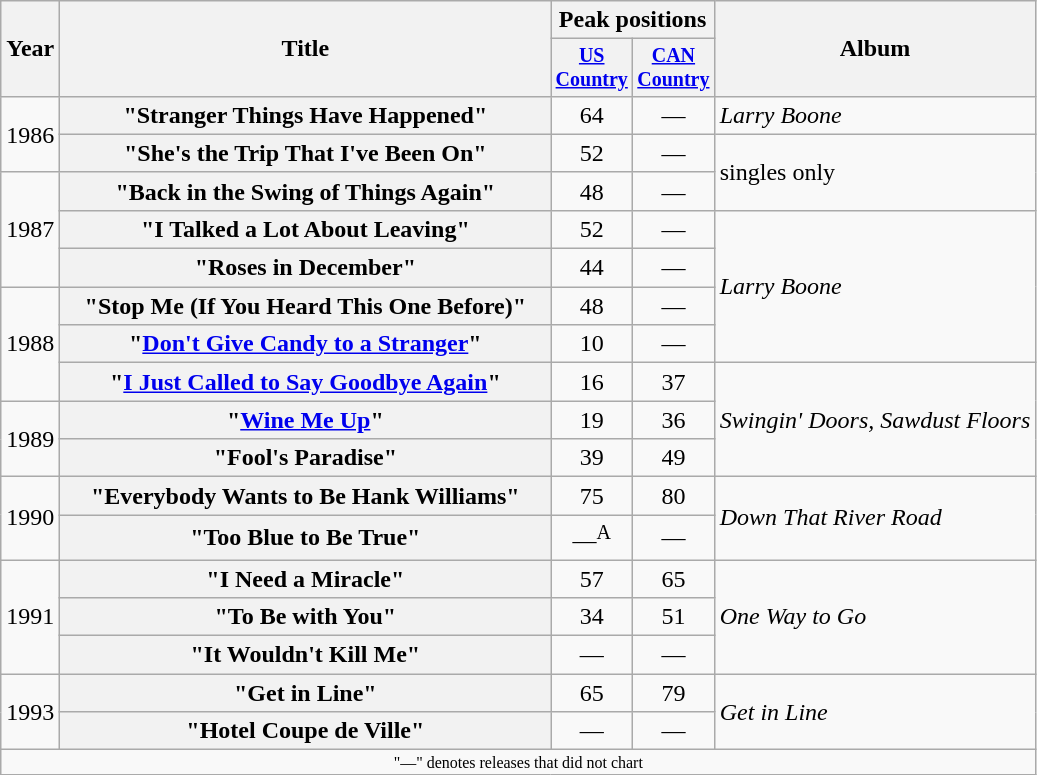<table class="wikitable plainrowheaders" style="text-align:center;">
<tr>
<th rowspan="2">Year</th>
<th rowspan="2" style="width:20em;">Title</th>
<th colspan="2">Peak positions</th>
<th rowspan="2">Album</th>
</tr>
<tr style="font-size:smaller;">
<th style="width:45px;"><a href='#'>US Country</a></th>
<th style="width:45px;"><a href='#'>CAN Country</a></th>
</tr>
<tr>
<td rowspan="2">1986</td>
<th scope="row">"Stranger Things Have Happened"</th>
<td>64</td>
<td>—</td>
<td align="left"><em>Larry Boone</em></td>
</tr>
<tr>
<th scope="row">"She's the Trip That I've Been On"</th>
<td>52</td>
<td>—</td>
<td rowspan="2" align="left">singles only</td>
</tr>
<tr>
<td rowspan="3">1987</td>
<th scope="row">"Back in the Swing of Things Again"</th>
<td>48</td>
<td>—</td>
</tr>
<tr>
<th scope="row">"I Talked a Lot About Leaving"</th>
<td>52</td>
<td>—</td>
<td rowspan="4" align="left"><em>Larry Boone</em></td>
</tr>
<tr>
<th scope="row">"Roses in December"</th>
<td>44</td>
<td>—</td>
</tr>
<tr>
<td rowspan="3">1988</td>
<th scope="row">"Stop Me (If You Heard This One Before)"</th>
<td>48</td>
<td>—</td>
</tr>
<tr>
<th scope="row">"<a href='#'>Don't Give Candy to a Stranger</a>"</th>
<td>10</td>
<td>—</td>
</tr>
<tr>
<th scope="row">"<a href='#'>I Just Called to Say Goodbye Again</a>"</th>
<td>16</td>
<td>37</td>
<td rowspan="3" align="left"><em>Swingin' Doors, Sawdust Floors</em></td>
</tr>
<tr>
<td rowspan="2">1989</td>
<th scope="row">"<a href='#'>Wine Me Up</a>"</th>
<td>19</td>
<td>36</td>
</tr>
<tr>
<th scope="row">"Fool's Paradise"</th>
<td>39</td>
<td>49</td>
</tr>
<tr>
<td rowspan="2">1990</td>
<th scope="row">"Everybody Wants to Be Hank Williams"</th>
<td>75</td>
<td>80</td>
<td rowspan="2" align="left"><em>Down That River Road</em></td>
</tr>
<tr>
<th scope="row">"Too Blue to Be True"</th>
<td>—<sup>A</sup></td>
<td>—</td>
</tr>
<tr>
<td rowspan="3">1991</td>
<th scope="row">"I Need a Miracle"</th>
<td>57</td>
<td>65</td>
<td rowspan="3" align="left"><em>One Way to Go</em></td>
</tr>
<tr>
<th scope="row">"To Be with You"</th>
<td>34</td>
<td>51</td>
</tr>
<tr>
<th scope="row">"It Wouldn't Kill Me"</th>
<td>—</td>
<td>—</td>
</tr>
<tr>
<td rowspan="2">1993</td>
<th scope="row">"Get in Line"</th>
<td>65</td>
<td>79</td>
<td rowspan="2" align="left"><em>Get in Line</em></td>
</tr>
<tr>
<th scope="row">"Hotel Coupe de Ville"</th>
<td>—</td>
<td>—</td>
</tr>
<tr>
<td colspan="5" style="font-size:8pt">"—" denotes releases that did not chart</td>
</tr>
</table>
